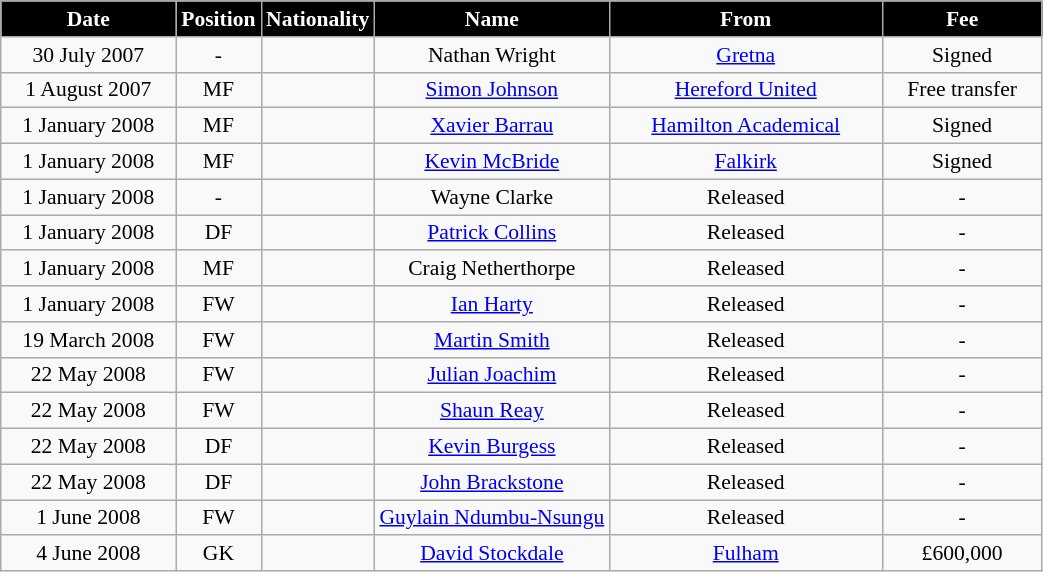<table class="wikitable" style="text-align:center; font-size:90%; ">
<tr>
<th style="background:#000000; color:white; width:110px;">Date</th>
<th style="background:#000000; color:white; width:50px;">Position</th>
<th style="background:#000000; color:white; width:50px;">Nationality</th>
<th style="background:#000000; color:white; width:150px;">Name</th>
<th style="background:#000000; color:white; width:175px;">From</th>
<th style="background:#000000; color:white; width:100px;">Fee</th>
</tr>
<tr>
<td>30 July 2007</td>
<td>-</td>
<td></td>
<td>Nathan Wright</td>
<td><a href='#'>Gretna</a></td>
<td>Signed</td>
</tr>
<tr>
<td>1 August 2007</td>
<td>MF</td>
<td></td>
<td><a href='#'>Simon Johnson</a></td>
<td><a href='#'>Hereford United</a></td>
<td>Free transfer</td>
</tr>
<tr>
<td>1 January 2008</td>
<td>MF</td>
<td></td>
<td><a href='#'>Xavier Barrau</a></td>
<td><a href='#'>Hamilton Academical</a></td>
<td>Signed</td>
</tr>
<tr>
<td>1 January 2008</td>
<td>MF</td>
<td></td>
<td><a href='#'>Kevin McBride</a></td>
<td><a href='#'>Falkirk</a></td>
<td>Signed</td>
</tr>
<tr>
<td>1 January 2008</td>
<td>-</td>
<td></td>
<td>Wayne Clarke</td>
<td>Released</td>
<td>-</td>
</tr>
<tr>
<td>1 January 2008</td>
<td>DF</td>
<td></td>
<td><a href='#'>Patrick Collins</a></td>
<td>Released</td>
<td>-</td>
</tr>
<tr>
<td>1 January 2008</td>
<td>MF</td>
<td></td>
<td>Craig Netherthorpe</td>
<td>Released</td>
<td>-</td>
</tr>
<tr>
<td>1 January 2008</td>
<td>FW</td>
<td></td>
<td><a href='#'>Ian Harty</a></td>
<td>Released</td>
<td>-</td>
</tr>
<tr>
<td>19 March 2008</td>
<td>FW</td>
<td></td>
<td><a href='#'>Martin Smith</a></td>
<td>Released</td>
<td>-</td>
</tr>
<tr>
<td>22 May 2008</td>
<td>FW</td>
<td></td>
<td><a href='#'>Julian Joachim</a></td>
<td>Released</td>
<td>-</td>
</tr>
<tr>
<td>22 May 2008</td>
<td>FW</td>
<td></td>
<td><a href='#'>Shaun Reay</a></td>
<td>Released</td>
<td>-</td>
</tr>
<tr>
<td>22 May 2008</td>
<td>DF</td>
<td></td>
<td><a href='#'>Kevin Burgess</a></td>
<td>Released</td>
<td>-</td>
</tr>
<tr>
<td>22 May 2008</td>
<td>DF</td>
<td></td>
<td><a href='#'>John Brackstone</a></td>
<td>Released</td>
<td>-</td>
</tr>
<tr>
<td>1 June 2008</td>
<td>FW</td>
<td></td>
<td><a href='#'>Guylain Ndumbu-Nsungu</a></td>
<td>Released</td>
<td>-</td>
</tr>
<tr>
<td>4 June 2008</td>
<td>GK</td>
<td></td>
<td><a href='#'>David Stockdale</a></td>
<td><a href='#'>Fulham</a></td>
<td>£600,000</td>
</tr>
</table>
